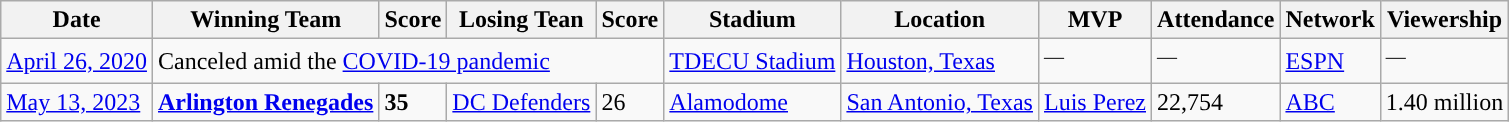<table class="wikitable">
<tr>
<th>Date</th>
<th>Winning Team</th>
<th>Score</th>
<th>Losing Tean</th>
<th>Score</th>
<th>Stadium</th>
<th>Location</th>
<th>MVP</th>
<th>Attendance</th>
<th>Network</th>
<th>Viewership</th>
</tr>
<tr>
<td><a href='#'>April 26, 2020</a></td>
<td colspan="4">Canceled amid the <a href='#'>COVID-19 pandemic</a></td>
<td><a href='#'>TDECU Stadium</a></td>
<td><a href='#'>Houston, Texas</a></td>
<td><sup>—</sup></td>
<td><sup>—</sup></td>
<td><a href='#'>ESPN</a></td>
<td><sup>—</sup></td>
</tr>
<tr>
<td><a href='#'>May 13, 2023</a></td>
<td><strong><a href='#'>Arlington Renegades</a></strong></td>
<td><strong>35</strong></td>
<td><a href='#'>DC Defenders</a></td>
<td>26</td>
<td><a href='#'>Alamodome</a></td>
<td><a href='#'>San Antonio, Texas</a></td>
<td><a href='#'>Luis Perez</a></td>
<td>22,754</td>
<td><a href='#'>ABC</a></td>
<td>1.40 million</td>
</tr>
</table>
